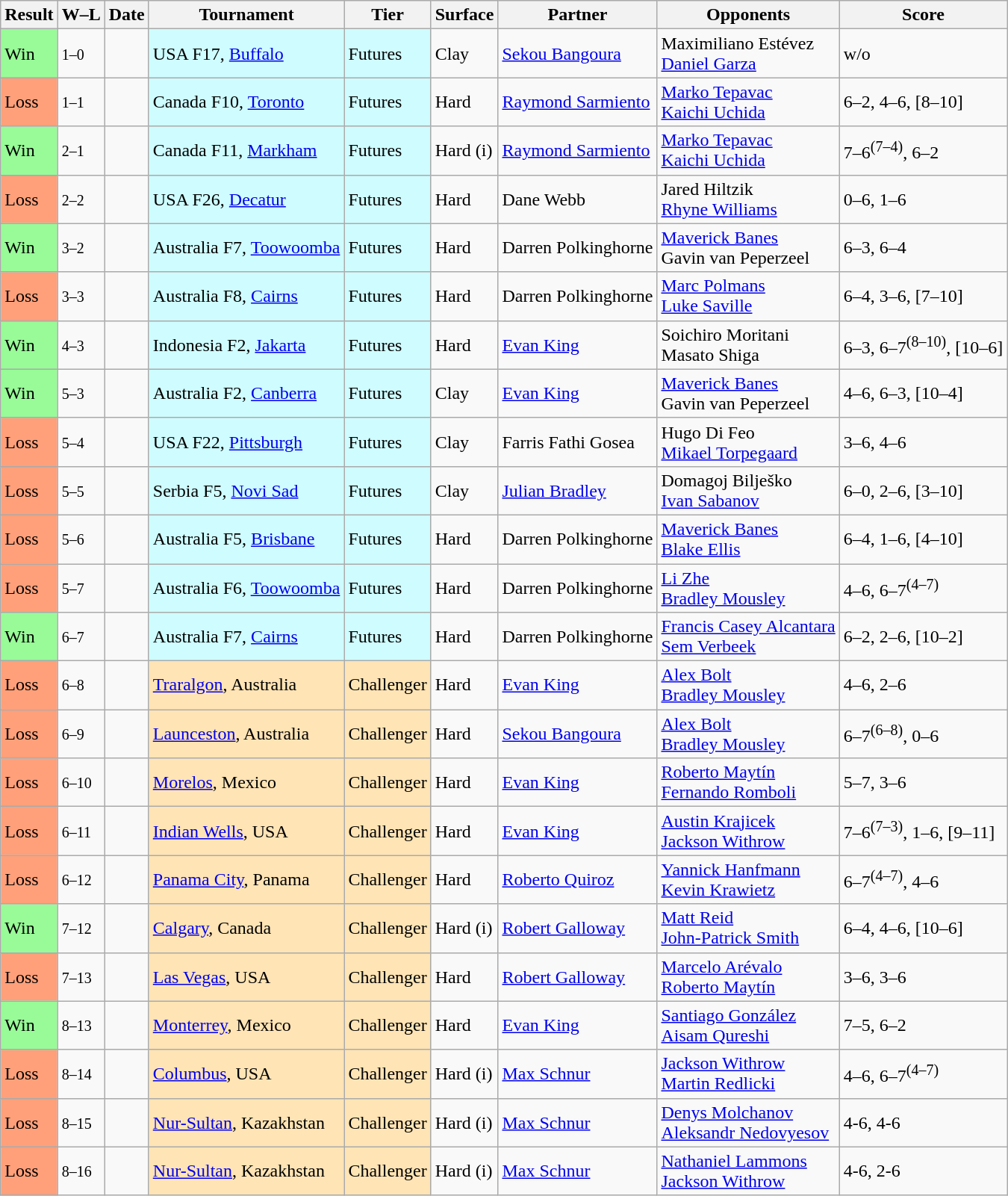<table class="sortable wikitable">
<tr>
<th>Result</th>
<th class="unsortable">W–L</th>
<th>Date</th>
<th>Tournament</th>
<th>Tier</th>
<th>Surface</th>
<th>Partner</th>
<th>Opponents</th>
<th class="unsortable">Score</th>
</tr>
<tr>
<td bgcolor=98fb98>Win</td>
<td><small>1–0</small></td>
<td></td>
<td style="background:#cffcff;">USA F17, <a href='#'>Buffalo</a></td>
<td style="background:#cffcff;">Futures</td>
<td>Clay</td>
<td> <a href='#'>Sekou Bangoura</a></td>
<td> Maximiliano Estévez<br> <a href='#'>Daniel Garza</a></td>
<td>w/o</td>
</tr>
<tr>
<td bgcolor=ffa07a>Loss</td>
<td><small>1–1</small></td>
<td></td>
<td style="background:#cffcff;">Canada F10, <a href='#'>Toronto</a></td>
<td style="background:#cffcff;">Futures</td>
<td>Hard</td>
<td> <a href='#'>Raymond Sarmiento</a></td>
<td> <a href='#'>Marko Tepavac</a><br> <a href='#'>Kaichi Uchida</a></td>
<td>6–2, 4–6, [8–10]</td>
</tr>
<tr>
<td bgcolor=98fb98>Win</td>
<td><small>2–1</small></td>
<td></td>
<td style="background:#cffcff;">Canada F11, <a href='#'>Markham</a></td>
<td style="background:#cffcff;">Futures</td>
<td>Hard (i)</td>
<td> <a href='#'>Raymond Sarmiento</a></td>
<td> <a href='#'>Marko Tepavac</a><br> <a href='#'>Kaichi Uchida</a></td>
<td>7–6<sup>(7–4)</sup>, 6–2</td>
</tr>
<tr>
<td bgcolor=FFA07A>Loss</td>
<td><small>2–2</small></td>
<td></td>
<td style="background:#cffcff;">USA F26, <a href='#'>Decatur</a></td>
<td style="background:#cffcff;">Futures</td>
<td>Hard</td>
<td> Dane Webb</td>
<td> Jared Hiltzik<br> <a href='#'>Rhyne Williams</a></td>
<td>0–6, 1–6</td>
</tr>
<tr>
<td bgcolor=98fb98>Win</td>
<td><small>3–2</small></td>
<td></td>
<td style="background:#cffcff;">Australia F7, <a href='#'>Toowoomba</a></td>
<td style="background:#cffcff;">Futures</td>
<td>Hard</td>
<td> Darren Polkinghorne</td>
<td> <a href='#'>Maverick Banes</a><br> Gavin van Peperzeel</td>
<td>6–3, 6–4</td>
</tr>
<tr>
<td bgcolor=FFA07A>Loss</td>
<td><small>3–3</small></td>
<td></td>
<td style="background:#cffcff;">Australia F8, <a href='#'>Cairns</a></td>
<td bgcolor=cffcff>Futures</td>
<td>Hard</td>
<td> Darren Polkinghorne</td>
<td> <a href='#'>Marc Polmans</a><br> <a href='#'>Luke Saville</a></td>
<td>6–4, 3–6, [7–10]</td>
</tr>
<tr>
<td bgcolor=98fb98>Win</td>
<td><small>4–3</small></td>
<td></td>
<td style="background:#cffcff;">Indonesia F2, <a href='#'>Jakarta</a></td>
<td style="background:#cffcff;">Futures</td>
<td>Hard</td>
<td> <a href='#'>Evan King</a></td>
<td> Soichiro Moritani<br> Masato Shiga</td>
<td>6–3, 6–7<sup>(8–10)</sup>, [10–6]</td>
</tr>
<tr>
<td bgcolor=98fb98>Win</td>
<td><small>5–3</small></td>
<td></td>
<td style="background:#cffcff;">Australia F2, <a href='#'>Canberra</a></td>
<td style="background:#cffcff;">Futures</td>
<td>Clay</td>
<td> <a href='#'>Evan King</a></td>
<td> <a href='#'>Maverick Banes</a><br> Gavin van Peperzeel</td>
<td>4–6, 6–3, [10–4]</td>
</tr>
<tr>
<td bgcolor=FFA07A>Loss</td>
<td><small>5–4</small></td>
<td></td>
<td style="background:#cffcff;">USA F22, <a href='#'>Pittsburgh</a></td>
<td bgcolor=cffcff>Futures</td>
<td>Clay</td>
<td> Farris Fathi Gosea</td>
<td> Hugo Di Feo<br> <a href='#'>Mikael Torpegaard</a></td>
<td>3–6, 4–6</td>
</tr>
<tr>
<td bgcolor=FFA07A>Loss</td>
<td><small>5–5</small></td>
<td></td>
<td style="background:#cffcff;">Serbia F5, <a href='#'>Novi Sad</a></td>
<td bgcolor=cffcff>Futures</td>
<td>Clay</td>
<td> <a href='#'>Julian Bradley</a></td>
<td> Domagoj Bilješko<br> <a href='#'>Ivan Sabanov</a></td>
<td>6–0, 2–6, [3–10]</td>
</tr>
<tr>
<td bgcolor=FFA07A>Loss</td>
<td><small>5–6</small></td>
<td></td>
<td style="background:#cffcff;">Australia F5, <a href='#'>Brisbane</a></td>
<td bgcolor=cffcff>Futures</td>
<td>Hard</td>
<td> Darren Polkinghorne</td>
<td> <a href='#'>Maverick Banes</a><br> <a href='#'>Blake Ellis</a></td>
<td>6–4, 1–6, [4–10]</td>
</tr>
<tr>
<td bgcolor=FFA07A>Loss</td>
<td><small>5–7</small></td>
<td></td>
<td style="background:#cffcff;">Australia F6, <a href='#'>Toowoomba</a></td>
<td bgcolor=cffcff>Futures</td>
<td>Hard</td>
<td> Darren Polkinghorne</td>
<td> <a href='#'>Li Zhe</a><br> <a href='#'>Bradley Mousley</a></td>
<td>4–6, 6–7<sup>(4–7)</sup></td>
</tr>
<tr>
<td bgcolor=98FB98>Win</td>
<td><small>6–7</small></td>
<td></td>
<td style="background:#cffcff;">Australia F7, <a href='#'>Cairns</a></td>
<td bgcolor=cffcff>Futures</td>
<td>Hard</td>
<td> Darren Polkinghorne</td>
<td> <a href='#'>Francis Casey Alcantara</a><br> <a href='#'>Sem Verbeek</a></td>
<td>6–2, 2–6, [10–2]</td>
</tr>
<tr>
<td bgcolor=FFA07A>Loss</td>
<td><small>6–8</small></td>
<td><a href='#'></a></td>
<td style="background:moccasin;"><a href='#'>Traralgon</a>, Australia</td>
<td style="background:moccasin;">Challenger</td>
<td>Hard</td>
<td> <a href='#'>Evan King</a></td>
<td> <a href='#'>Alex Bolt</a><br> <a href='#'>Bradley Mousley</a></td>
<td>4–6, 2–6</td>
</tr>
<tr>
<td bgcolor=FFA07A>Loss</td>
<td><small>6–9</small></td>
<td><a href='#'></a></td>
<td style="background:moccasin;"><a href='#'>Launceston</a>, Australia</td>
<td style="background:moccasin;">Challenger</td>
<td>Hard</td>
<td> <a href='#'>Sekou Bangoura</a></td>
<td> <a href='#'>Alex Bolt</a><br> <a href='#'>Bradley Mousley</a></td>
<td>6–7<sup>(6–8)</sup>, 0–6</td>
</tr>
<tr>
<td bgcolor=FFA07A>Loss</td>
<td><small>6–10</small></td>
<td><a href='#'></a></td>
<td style="background:moccasin;"><a href='#'>Morelos</a>, Mexico</td>
<td style="background:moccasin;">Challenger</td>
<td>Hard</td>
<td> <a href='#'>Evan King</a></td>
<td> <a href='#'>Roberto Maytín</a><br> <a href='#'>Fernando Romboli</a></td>
<td>5–7, 3–6</td>
</tr>
<tr>
<td bgcolor=FFA07A>Loss</td>
<td><small>6–11</small></td>
<td><a href='#'></a></td>
<td style="background:moccasin;"><a href='#'>Indian Wells</a>, USA</td>
<td style="background:moccasin;">Challenger</td>
<td>Hard</td>
<td> <a href='#'>Evan King</a></td>
<td> <a href='#'>Austin Krajicek</a><br> <a href='#'>Jackson Withrow</a></td>
<td>7–6<sup>(7–3)</sup>, 1–6, [9–11]</td>
</tr>
<tr>
<td bgcolor=FFA07A>Loss</td>
<td><small>6–12</small></td>
<td><a href='#'></a></td>
<td style="background:moccasin;"><a href='#'>Panama City</a>, Panama</td>
<td style="background:moccasin;">Challenger</td>
<td>Hard</td>
<td> <a href='#'>Roberto Quiroz</a></td>
<td> <a href='#'>Yannick Hanfmann</a><br> <a href='#'>Kevin Krawietz</a></td>
<td>6–7<sup>(4–7)</sup>, 4–6</td>
</tr>
<tr>
<td bgcolor=98FB98>Win</td>
<td><small>7–12</small></td>
<td><a href='#'></a></td>
<td style="background:moccasin;"><a href='#'>Calgary</a>, Canada</td>
<td style="background:moccasin;">Challenger</td>
<td>Hard (i)</td>
<td> <a href='#'>Robert Galloway</a></td>
<td> <a href='#'>Matt Reid</a><br> <a href='#'>John-Patrick Smith</a></td>
<td>6–4, 4–6, [10–6]</td>
</tr>
<tr>
<td bgcolor=FFA07A>Loss</td>
<td><small>7–13</small></td>
<td><a href='#'></a></td>
<td style="background:moccasin;"><a href='#'>Las Vegas</a>, USA</td>
<td style="background:moccasin;">Challenger</td>
<td>Hard</td>
<td> <a href='#'>Robert Galloway</a></td>
<td> <a href='#'>Marcelo Arévalo</a><br> <a href='#'>Roberto Maytín</a></td>
<td>3–6, 3–6</td>
</tr>
<tr>
<td bgcolor=98FB98>Win</td>
<td><small>8–13</small></td>
<td><a href='#'></a></td>
<td style="background:moccasin;"><a href='#'>Monterrey</a>, Mexico</td>
<td style="background:moccasin;">Challenger</td>
<td>Hard</td>
<td> <a href='#'>Evan King</a></td>
<td> <a href='#'>Santiago González</a><br> <a href='#'>Aisam Qureshi</a></td>
<td>7–5, 6–2</td>
</tr>
<tr>
<td bgcolor=FFA07A>Loss</td>
<td><small>8–14</small></td>
<td><a href='#'></a></td>
<td style="background:moccasin;"><a href='#'>Columbus</a>, USA</td>
<td style="background:moccasin;">Challenger</td>
<td>Hard (i)</td>
<td> <a href='#'>Max Schnur</a></td>
<td> <a href='#'>Jackson Withrow</a><br> <a href='#'>Martin Redlicki</a></td>
<td>4–6, 6–7<sup>(4–7)</sup></td>
</tr>
<tr>
<td bgcolor=FFA07A>Loss</td>
<td><small>8–15</small></td>
<td><a href='#'></a></td>
<td style="background:moccasin;"><a href='#'>Nur-Sultan</a>, Kazakhstan</td>
<td style="background:moccasin;">Challenger</td>
<td>Hard (i)</td>
<td> <a href='#'>Max Schnur</a></td>
<td> <a href='#'>Denys Molchanov</a><br> <a href='#'>Aleksandr Nedovyesov</a></td>
<td>4-6, 4-6</td>
</tr>
<tr>
<td bgcolor=FFA07A>Loss</td>
<td><small>8–16</small></td>
<td><a href='#'></a></td>
<td style="background:moccasin;"><a href='#'>Nur-Sultan</a>, Kazakhstan</td>
<td style="background:moccasin;">Challenger</td>
<td>Hard (i)</td>
<td> <a href='#'>Max Schnur</a></td>
<td> <a href='#'>Nathaniel Lammons</a><br> <a href='#'>Jackson Withrow</a></td>
<td>4-6, 2-6</td>
</tr>
</table>
